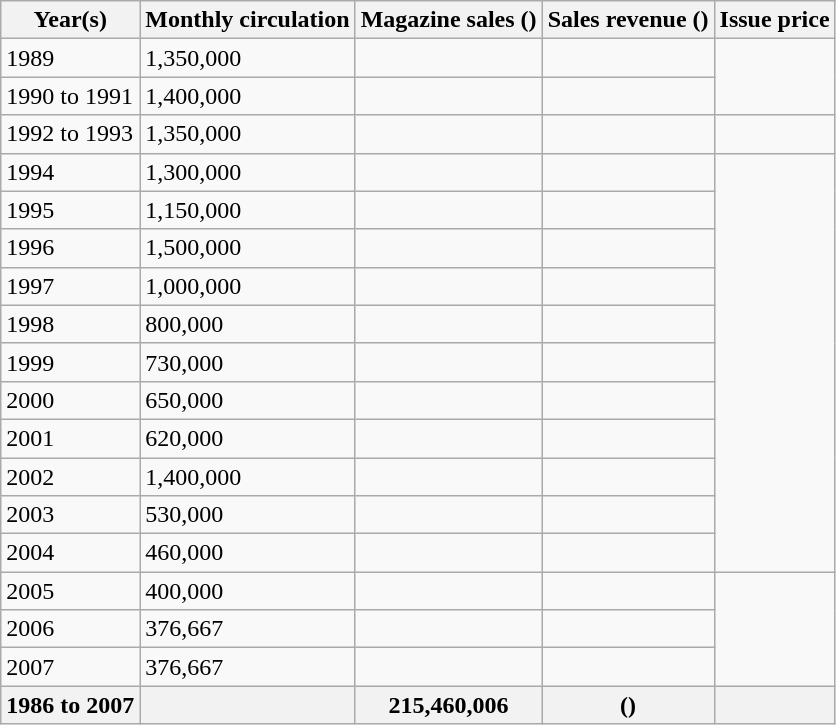<table class="wikitable sortable">
<tr>
<th>Year(s)</th>
<th>Monthly circulation</th>
<th>Magazine sales ()</th>
<th>Sales revenue ()</th>
<th>Issue price</th>
</tr>
<tr>
<td>1989</td>
<td>1,350,000</td>
<td></td>
<td></td>
<td rowspan="2"></td>
</tr>
<tr>
<td>1990 to 1991</td>
<td>1,400,000</td>
<td></td>
<td></td>
</tr>
<tr>
<td>1992 to 1993</td>
<td>1,350,000</td>
<td></td>
<td></td>
<td></td>
</tr>
<tr>
<td>1994</td>
<td>1,300,000</td>
<td></td>
<td></td>
<td rowspan="11"></td>
</tr>
<tr>
<td>1995</td>
<td>1,150,000</td>
<td></td>
<td></td>
</tr>
<tr>
<td>1996</td>
<td>1,500,000</td>
<td></td>
<td></td>
</tr>
<tr>
<td>1997</td>
<td>1,000,000</td>
<td></td>
<td></td>
</tr>
<tr>
<td>1998</td>
<td>800,000</td>
<td></td>
<td></td>
</tr>
<tr>
<td>1999</td>
<td>730,000</td>
<td></td>
<td></td>
</tr>
<tr>
<td>2000</td>
<td>650,000</td>
<td></td>
<td></td>
</tr>
<tr>
<td>2001</td>
<td>620,000</td>
<td></td>
<td></td>
</tr>
<tr>
<td>2002</td>
<td>1,400,000</td>
<td></td>
<td></td>
</tr>
<tr>
<td>2003</td>
<td>530,000</td>
<td></td>
<td></td>
</tr>
<tr>
<td>2004</td>
<td>460,000</td>
<td></td>
<td></td>
</tr>
<tr>
<td>2005</td>
<td>400,000</td>
<td></td>
<td></td>
<td rowspan="3"></td>
</tr>
<tr>
<td>2006</td>
<td>376,667</td>
<td></td>
<td></td>
</tr>
<tr>
<td>2007</td>
<td>376,667</td>
<td></td>
<td></td>
</tr>
<tr>
<th>1986 to 2007</th>
<th></th>
<th>215,460,006</th>
<th> ()</th>
<th></th>
</tr>
</table>
